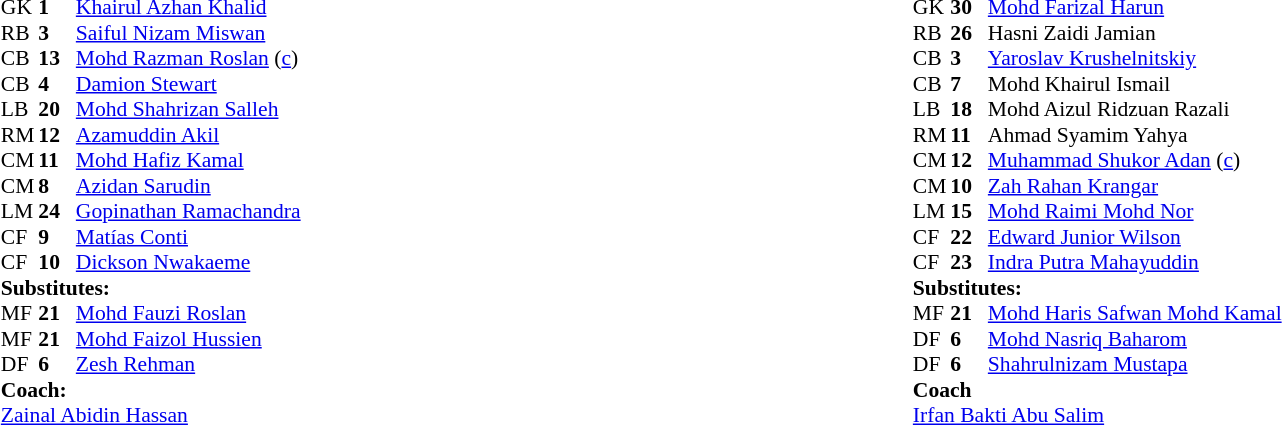<table width="100%">
<tr>
<td valign="top" width="50%"><br><table style="font-size:90%" cellspacing="0" cellpadding="0" align=center>
<tr>
<th width=25></th>
<th width=25></th>
</tr>
<tr>
<td>GK</td>
<td><strong>1</strong></td>
<td><a href='#'>Khairul Azhan Khalid</a></td>
</tr>
<tr>
<td>RB</td>
<td><strong>3</strong></td>
<td><a href='#'>Saiful Nizam Miswan</a></td>
</tr>
<tr>
<td>CB</td>
<td><strong>13</strong></td>
<td><a href='#'>Mohd Razman Roslan</a> (<a href='#'>c</a>)</td>
</tr>
<tr>
<td>CB</td>
<td><strong>4</strong></td>
<td><a href='#'>Damion Stewart</a></td>
</tr>
<tr>
<td>LB</td>
<td><strong>20</strong></td>
<td><a href='#'>Mohd Shahrizan Salleh</a></td>
</tr>
<tr>
<td>RM</td>
<td><strong>12</strong></td>
<td><a href='#'>Azamuddin Akil</a></td>
<td></td>
<td></td>
</tr>
<tr>
<td>CM</td>
<td><strong>11</strong></td>
<td><a href='#'>Mohd Hafiz Kamal</a></td>
</tr>
<tr>
<td>CM</td>
<td><strong>8</strong></td>
<td><a href='#'>Azidan Sarudin</a></td>
<td></td>
<td></td>
</tr>
<tr>
<td>LM</td>
<td><strong>24</strong></td>
<td><a href='#'>Gopinathan Ramachandra</a></td>
</tr>
<tr>
<td>CF</td>
<td><strong>9</strong></td>
<td><a href='#'>Matías Conti</a></td>
<td></td>
<td></td>
</tr>
<tr>
<td>CF</td>
<td><strong>10</strong></td>
<td><a href='#'>Dickson Nwakaeme</a></td>
</tr>
<tr>
<td colspan=4><strong>Substitutes:</strong></td>
</tr>
<tr>
<td>MF</td>
<td><strong>21</strong></td>
<td><a href='#'>Mohd Fauzi Roslan</a></td>
<td></td>
<td></td>
</tr>
<tr>
<td>MF</td>
<td><strong>21</strong></td>
<td><a href='#'>Mohd Faizol Hussien</a></td>
<td></td>
<td></td>
</tr>
<tr>
<td>DF</td>
<td><strong>6</strong></td>
<td><a href='#'>Zesh Rehman</a></td>
<td></td>
<td></td>
</tr>
<tr>
<td colspan=4><strong>Coach:</strong></td>
</tr>
<tr>
<td colspan="4"><a href='#'>Zainal Abidin Hassan</a></td>
</tr>
</table>
</td>
<td><br><table style="font-size:90%" cellspacing="0" cellpadding="0" align=center>
<tr>
<th width=25></th>
<th width=25></th>
</tr>
<tr>
<td>GK</td>
<td><strong>30</strong></td>
<td><a href='#'>Mohd Farizal Harun</a></td>
</tr>
<tr>
<td>RB</td>
<td><strong>26</strong></td>
<td>Hasni Zaidi Jamian</td>
</tr>
<tr>
<td>CB</td>
<td><strong>3</strong></td>
<td><a href='#'>Yaroslav Krushelnitskiy</a></td>
<td></td>
<td></td>
</tr>
<tr>
<td>CB</td>
<td><strong>7</strong></td>
<td>Mohd Khairul Ismail</td>
<td></td>
<td></td>
</tr>
<tr>
<td>LB</td>
<td><strong>18</strong></td>
<td>Mohd Aizul Ridzuan Razali</td>
</tr>
<tr>
<td>RM</td>
<td><strong>11</strong></td>
<td>Ahmad Syamim Yahya</td>
<td></td>
<td></td>
</tr>
<tr>
<td>CM</td>
<td><strong>12</strong></td>
<td><a href='#'>Muhammad Shukor Adan</a> (<a href='#'>c</a>)</td>
</tr>
<tr>
<td>CM</td>
<td><strong>10</strong></td>
<td><a href='#'>Zah Rahan Krangar</a></td>
</tr>
<tr>
<td>LM</td>
<td><strong>15</strong></td>
<td><a href='#'>Mohd Raimi Mohd Nor</a></td>
<td></td>
<td></td>
</tr>
<tr>
<td>CF</td>
<td><strong>22</strong></td>
<td><a href='#'>Edward Junior Wilson</a></td>
<td></td>
<td></td>
</tr>
<tr>
<td>CF</td>
<td><strong>23</strong></td>
<td><a href='#'>Indra Putra Mahayuddin</a></td>
<td></td>
<td></td>
</tr>
<tr>
<td colspan=4><strong>Substitutes:</strong></td>
</tr>
<tr>
<td>MF</td>
<td><strong>21</strong></td>
<td><a href='#'>Mohd Haris Safwan Mohd Kamal</a></td>
<td></td>
<td></td>
</tr>
<tr>
<td>DF</td>
<td><strong>6</strong></td>
<td><a href='#'>Mohd Nasriq Baharom</a></td>
<td></td>
<td></td>
</tr>
<tr>
<td>DF</td>
<td><strong>6</strong></td>
<td><a href='#'>Shahrulnizam Mustapa</a></td>
<td></td>
<td></td>
</tr>
<tr>
<td colspan=3><strong>Coach</strong></td>
</tr>
<tr>
<td colspan=4> <a href='#'>Irfan Bakti Abu Salim</a></td>
</tr>
</table>
</td>
</tr>
</table>
